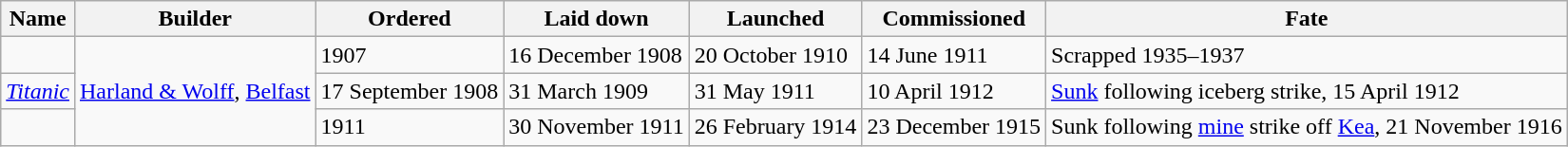<table class="wikitable">
<tr>
<th>Name</th>
<th>Builder</th>
<th>Ordered</th>
<th>Laid down</th>
<th>Launched</th>
<th>Commissioned</th>
<th>Fate</th>
</tr>
<tr>
<td></td>
<td rowspan="3"><a href='#'>Harland & Wolff</a>, <a href='#'>Belfast</a></td>
<td>1907</td>
<td>16 December 1908</td>
<td>20 October 1910</td>
<td>14 June 1911</td>
<td>Scrapped 1935–1937</td>
</tr>
<tr>
<td><em><a href='#'>Titanic</a></em></td>
<td>17 September 1908</td>
<td>31 March 1909</td>
<td>31 May 1911</td>
<td>10 April 1912</td>
<td><a href='#'>Sunk</a> following iceberg strike, 15 April 1912</td>
</tr>
<tr>
<td></td>
<td>1911</td>
<td>30 November 1911</td>
<td>26 February 1914</td>
<td>23 December 1915</td>
<td>Sunk following <a href='#'>mine</a> strike off <a href='#'>Kea</a>, 21 November 1916</td>
</tr>
</table>
